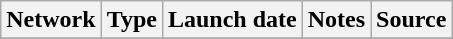<table class="wikitable sortable">
<tr>
<th>Network</th>
<th>Type</th>
<th>Launch date</th>
<th>Notes</th>
<th>Source</th>
</tr>
<tr>
</tr>
</table>
